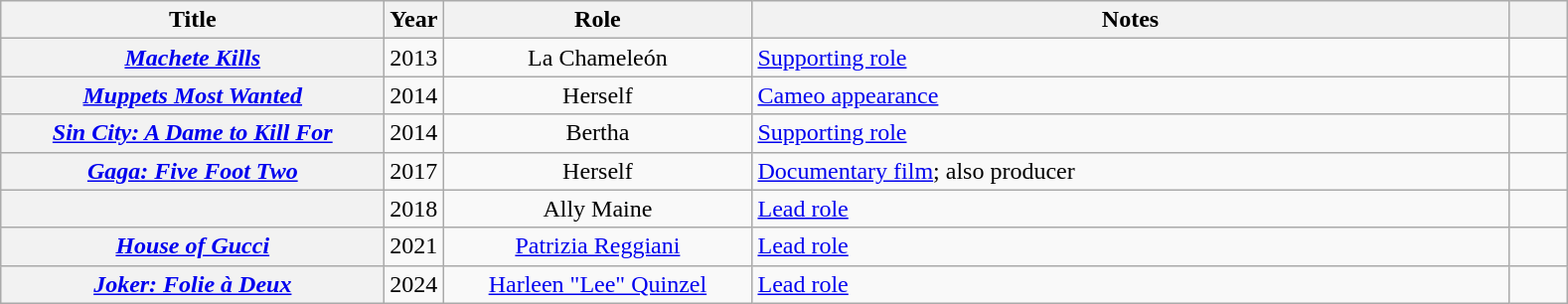<table class="wikitable sortable plainrowheaders" style="text-align:center;">
<tr>
<th scope="col" style="width:250px;">Title</th>
<th scope="col" style="width:5px;;">Year</th>
<th scope="col" style="width:200px;">Role</th>
<th scope="col" style="width:500px;" class="unsortable">Notes</th>
<th scope="col" style="width: 2em;" class="unsortable"></th>
</tr>
<tr>
<th scope="row"><em><a href='#'>Machete Kills</a></em></th>
<td>2013</td>
<td>La Chameleón</td>
<td style="text-align:left;"><a href='#'>Supporting role</a></td>
<td style="text-align:center;"></td>
</tr>
<tr>
<th scope="row"><em><a href='#'>Muppets Most Wanted</a></em></th>
<td>2014</td>
<td>Herself</td>
<td style="text-align:left;"><a href='#'>Cameo appearance</a></td>
<td style="text-align:center;"></td>
</tr>
<tr>
<th scope="row"><em><a href='#'>Sin City: A Dame to Kill For</a></em></th>
<td>2014</td>
<td>Bertha</td>
<td style="text-align:left;"><a href='#'>Supporting role</a></td>
<td style="text-align:center;"></td>
</tr>
<tr>
<th scope="row"><em><a href='#'>Gaga: Five Foot Two</a></em></th>
<td>2017</td>
<td>Herself</td>
<td style="text-align:left;"><a href='#'>Documentary film</a>; also producer</td>
<td style="text-align:center;"></td>
</tr>
<tr>
<th scope="row"></th>
<td>2018</td>
<td>Ally Maine</td>
<td style="text-align:left;"><a href='#'>Lead role</a></td>
<td style="text-align:center;"></td>
</tr>
<tr>
<th scope="row"><em><a href='#'>House of Gucci</a></em></th>
<td>2021</td>
<td><a href='#'>Patrizia Reggiani</a></td>
<td style="text-align:left;"><a href='#'>Lead role</a></td>
<td style="text-align:center;"></td>
</tr>
<tr>
<th scope="row"><em><a href='#'>Joker: Folie à Deux</a></em></th>
<td>2024</td>
<td><a href='#'>Harleen "Lee" Quinzel</a></td>
<td style="text-align:left;"><a href='#'>Lead role</a></td>
<td style="text-align:center;"></td>
</tr>
</table>
